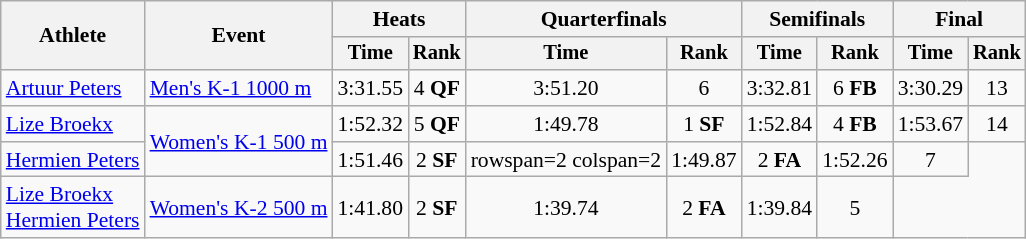<table class=wikitable style="font-size:90%">
<tr>
<th rowspan="2">Athlete</th>
<th rowspan="2">Event</th>
<th colspan=2>Heats</th>
<th colspan=2>Quarterfinals</th>
<th colspan=2>Semifinals</th>
<th colspan=2>Final</th>
</tr>
<tr style="font-size:95%">
<th>Time</th>
<th>Rank</th>
<th>Time</th>
<th>Rank</th>
<th>Time</th>
<th>Rank</th>
<th>Time</th>
<th>Rank</th>
</tr>
<tr align=center>
<td align=left><a href='#'>Artuur Peters</a></td>
<td align=left><a href='#'>Men's K-1 1000 m</a></td>
<td>3:31.55</td>
<td>4 <strong>QF</strong></td>
<td>3:51.20</td>
<td>6</td>
<td>3:32.81</td>
<td>6 <strong>FB</strong></td>
<td>3:30.29</td>
<td>13</td>
</tr>
<tr align=center>
<td align=left><a href='#'>Lize Broekx</a></td>
<td align=left rowspan=2><a href='#'>Women's K-1 500 m</a></td>
<td>1:52.32</td>
<td>5 <strong>QF</strong></td>
<td>1:49.78</td>
<td>1  <strong>SF</strong></td>
<td>1:52.84</td>
<td>4 <strong>FB</strong></td>
<td>1:53.67</td>
<td>14</td>
</tr>
<tr align=center>
<td align=left><a href='#'>Hermien Peters</a></td>
<td>1:51.46</td>
<td>2 <strong>SF</strong></td>
<td>rowspan=2 colspan=2 </td>
<td>1:49.87</td>
<td>2 <strong>FA</strong></td>
<td>1:52.26</td>
<td>7</td>
</tr>
<tr align=center>
<td align=left><a href='#'>Lize Broekx</a><br><a href='#'>Hermien Peters</a></td>
<td align=left><a href='#'>Women's K-2 500 m</a></td>
<td>1:41.80</td>
<td>2 <strong>SF</strong></td>
<td>1:39.74</td>
<td>2 <strong>FA</strong></td>
<td>1:39.84</td>
<td>5</td>
</tr>
</table>
